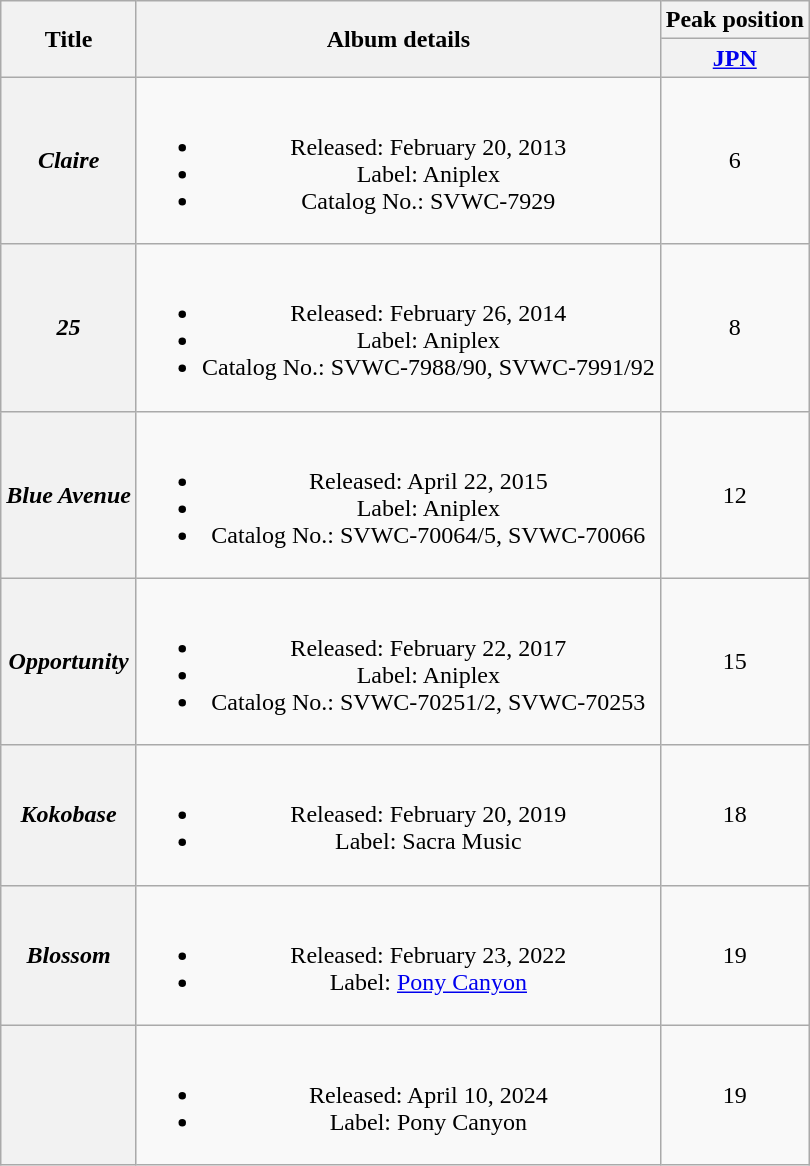<table class="wikitable plainrowheaders" style="text-align:center">
<tr>
<th scope="col" rowspan="2">Title</th>
<th scope="col" rowspan="2">Album details</th>
<th scope="col" colspan="1">Peak position</th>
</tr>
<tr>
<th scope="col"><a href='#'>JPN</a><br></th>
</tr>
<tr>
<th scope="row" align=left><em>Claire</em></th>
<td><br><ul><li>Released: February 20, 2013</li><li>Label: Aniplex</li><li>Catalog No.: SVWC-7929</li></ul></td>
<td>6</td>
</tr>
<tr>
<th scope="row" align=left><em>25</em></th>
<td><br><ul><li>Released: February 26, 2014</li><li>Label: Aniplex</li><li>Catalog No.: SVWC-7988/90, SVWC-7991/92</li></ul></td>
<td>8</td>
</tr>
<tr>
<th scope="row" align=left><em>Blue Avenue</em></th>
<td><br><ul><li>Released: April 22, 2015</li><li>Label: Aniplex</li><li>Catalog No.: SVWC-70064/5, SVWC-70066</li></ul></td>
<td>12</td>
</tr>
<tr>
<th scope="row" align=left><em>Opportunity</em></th>
<td><br><ul><li>Released: February 22, 2017</li><li>Label: Aniplex</li><li>Catalog No.: SVWC-70251/2, SVWC-70253</li></ul></td>
<td>15</td>
</tr>
<tr>
<th scope="row" align=left><em>Kokobase</em></th>
<td><br><ul><li>Released: February 20, 2019</li><li>Label: Sacra Music</li></ul></td>
<td>18</td>
</tr>
<tr>
<th scope="row" align=left><em>Blossom</em></th>
<td><br><ul><li>Released: February 23, 2022</li><li>Label: <a href='#'>Pony Canyon</a></li></ul></td>
<td>19</td>
</tr>
<tr>
<th scope="row" align=left></th>
<td><br><ul><li>Released: April 10, 2024</li><li>Label: Pony Canyon</li></ul></td>
<td>19</td>
</tr>
</table>
